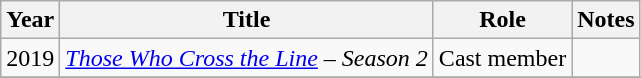<table class=wikitable>
<tr>
<th>Year</th>
<th>Title</th>
<th>Role</th>
<th>Notes</th>
</tr>
<tr>
<td>2019</td>
<td><em><a href='#'>Those Who Cross the Line</a> – Season 2</em></td>
<td>Cast member</td>
<td></td>
</tr>
<tr>
</tr>
</table>
